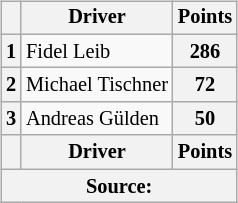<table>
<tr>
<td><br><table class="wikitable" style="font-size:85%; text-align:center;">
<tr>
<th></th>
<th>Driver</th>
<th>Points</th>
</tr>
<tr>
<th>1</th>
<td align="left"> Fidel Leib</td>
<th>286</th>
</tr>
<tr>
<th>2</th>
<td align="left"> Michael Tischner</td>
<th>72</th>
</tr>
<tr>
<th>3</th>
<td align="left"> Andreas Gülden</td>
<th>50</th>
</tr>
<tr>
<th></th>
<th>Driver</th>
<th>Points</th>
</tr>
<tr>
<th colspan="3">Source:</th>
</tr>
</table>
</td>
<td valign="top"></td>
</tr>
</table>
